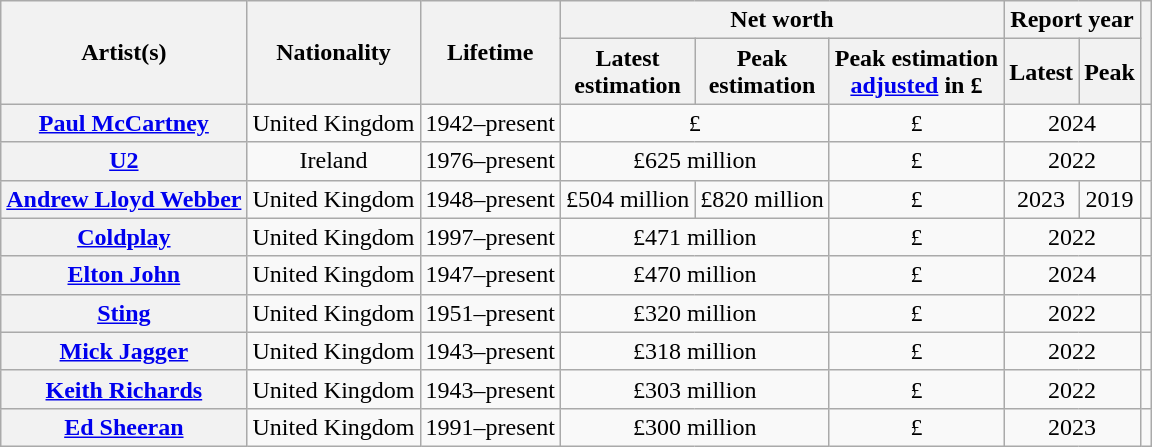<table class="wikitable sortable plainrowheaders" style="text-align:center;">
<tr>
<th rowspan="2">Artist(s)</th>
<th rowspan="2">Nationality</th>
<th rowspan="2">Lifetime</th>
<th colspan="3">Net worth</th>
<th colspan="2">Report year</th>
<th rowspan="2" class="unsortable"></th>
</tr>
<tr>
<th>Latest<br>estimation</th>
<th>Peak<br>estimation</th>
<th>Peak estimation<br><a href='#'>adjusted</a> in  £</th>
<th>Latest</th>
<th>Peak</th>
</tr>
<tr>
<th scope="row"><a href='#'>Paul McCartney</a></th>
<td>United Kingdom</td>
<td>1942–present</td>
<td colspan="2">£</td>
<td>£</td>
<td colspan="2">2024</td>
<td></td>
</tr>
<tr>
<th scope="row"><a href='#'>U2</a></th>
<td>Ireland</td>
<td>1976–present</td>
<td colspan="2">£625 million</td>
<td>£</td>
<td colspan="2">2022</td>
<td></td>
</tr>
<tr>
<th scope="row"><a href='#'>Andrew Lloyd Webber</a></th>
<td>United Kingdom</td>
<td>1948–present</td>
<td>£504 million</td>
<td>£820 million</td>
<td>£</td>
<td>2023</td>
<td>2019</td>
<td></td>
</tr>
<tr>
<th scope="row"><a href='#'>Coldplay</a></th>
<td>United Kingdom</td>
<td>1997–present</td>
<td colspan="2">£471 million</td>
<td>£</td>
<td colspan="2">2022</td>
<td></td>
</tr>
<tr>
<th scope="row"><a href='#'>Elton John</a></th>
<td>United Kingdom</td>
<td>1947–present</td>
<td colspan="2">£470 million</td>
<td>£</td>
<td colspan="2">2024</td>
<td></td>
</tr>
<tr>
<th scope="row"><a href='#'>Sting</a></th>
<td>United Kingdom</td>
<td>1951–present</td>
<td colspan="2">£320 million</td>
<td>£</td>
<td colspan="2">2022</td>
<td></td>
</tr>
<tr>
<th scope="row"><a href='#'>Mick Jagger</a></th>
<td>United Kingdom</td>
<td>1943–present</td>
<td colspan="2">£318 million</td>
<td>£</td>
<td colspan="2">2022</td>
<td></td>
</tr>
<tr>
<th scope="row"><a href='#'>Keith Richards</a></th>
<td>United Kingdom</td>
<td>1943–present</td>
<td colspan="2">£303 million</td>
<td>£</td>
<td colspan="2">2022</td>
<td></td>
</tr>
<tr>
<th scope="row"><a href='#'>Ed Sheeran</a></th>
<td>United Kingdom</td>
<td>1991–present</td>
<td colspan="2">£300 million</td>
<td>£</td>
<td colspan="2">2023</td>
<td></td>
</tr>
</table>
